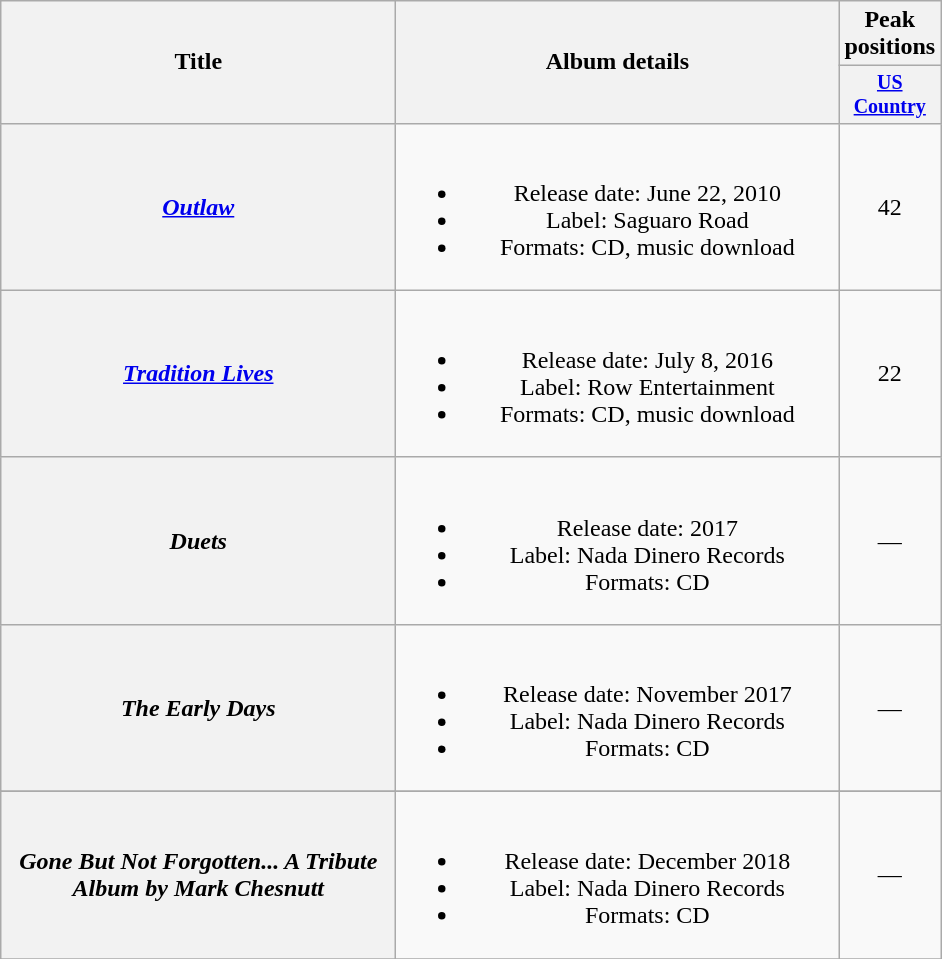<table class="wikitable plainrowheaders" style="text-align:center;">
<tr>
<th rowspan="2" style="width:16em;">Title</th>
<th rowspan="2" style="width:18em;">Album details</th>
<th colspan="1">Peak positions</th>
</tr>
<tr style="font-size:smaller;">
<th width="60"><a href='#'>US Country</a><br></th>
</tr>
<tr>
<th scope="row"><em><a href='#'>Outlaw</a></em></th>
<td><br><ul><li>Release date: June 22, 2010</li><li>Label: Saguaro Road</li><li>Formats: CD, music download</li></ul></td>
<td>42</td>
</tr>
<tr>
<th scope="row"><em><a href='#'>Tradition Lives</a></em></th>
<td><br><ul><li>Release date: July 8, 2016</li><li>Label: Row Entertainment</li><li>Formats: CD, music download</li></ul></td>
<td>22</td>
</tr>
<tr>
<th scope="row"><em>Duets</em></th>
<td><br><ul><li>Release date: 2017</li><li>Label: Nada Dinero Records</li><li>Formats: CD</li></ul></td>
<td>—</td>
</tr>
<tr>
<th scope="row"><em>The Early Days</em></th>
<td><br><ul><li>Release date: November 2017</li><li>Label: Nada Dinero Records</li><li>Formats: CD</li></ul></td>
<td>—</td>
</tr>
<tr>
</tr>
<tr>
<th scope="row"><em>Gone But Not Forgotten... A Tribute Album by Mark Chesnutt</em></th>
<td><br><ul><li>Release date: December 2018</li><li>Label: Nada Dinero Records</li><li>Formats: CD</li></ul></td>
<td>—</td>
</tr>
<tr>
</tr>
</table>
